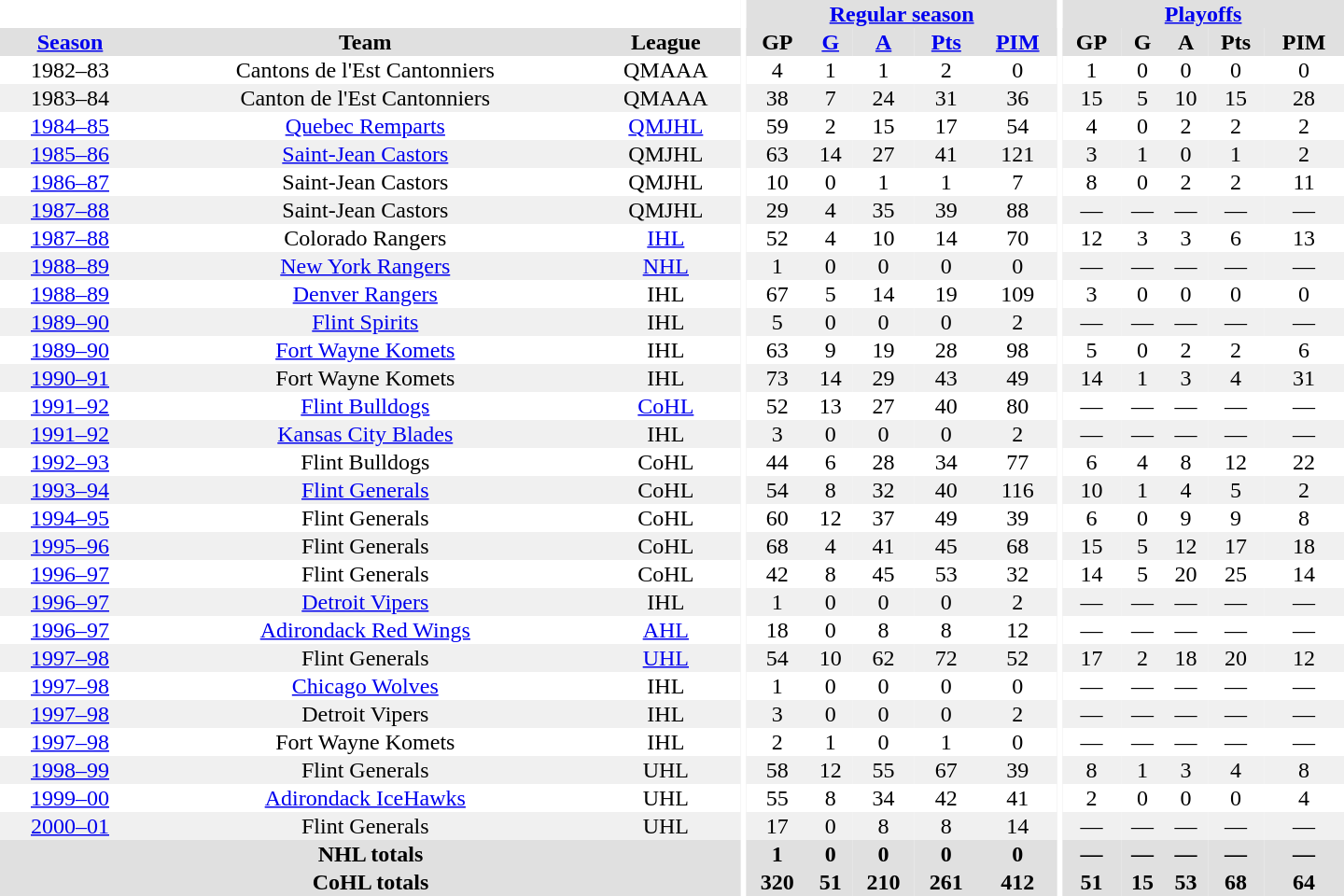<table border="0" cellpadding="1" cellspacing="0" style="text-align:center; width:60em">
<tr bgcolor="#e0e0e0">
<th colspan="3" bgcolor="#ffffff"></th>
<th rowspan="99" bgcolor="#ffffff"></th>
<th colspan="5"><a href='#'>Regular season</a></th>
<th rowspan="99" bgcolor="#ffffff"></th>
<th colspan="5"><a href='#'>Playoffs</a></th>
</tr>
<tr bgcolor="#e0e0e0">
<th><a href='#'>Season</a></th>
<th>Team</th>
<th>League</th>
<th>GP</th>
<th><a href='#'>G</a></th>
<th><a href='#'>A</a></th>
<th><a href='#'>Pts</a></th>
<th><a href='#'>PIM</a></th>
<th>GP</th>
<th>G</th>
<th>A</th>
<th>Pts</th>
<th>PIM</th>
</tr>
<tr>
<td>1982–83</td>
<td>Cantons de l'Est Cantonniers</td>
<td>QMAAA</td>
<td>4</td>
<td>1</td>
<td>1</td>
<td>2</td>
<td>0</td>
<td>1</td>
<td>0</td>
<td>0</td>
<td>0</td>
<td>0</td>
</tr>
<tr bgcolor="#f0f0f0">
<td>1983–84</td>
<td>Canton de l'Est Cantonniers</td>
<td>QMAAA</td>
<td>38</td>
<td>7</td>
<td>24</td>
<td>31</td>
<td>36</td>
<td>15</td>
<td>5</td>
<td>10</td>
<td>15</td>
<td>28</td>
</tr>
<tr>
<td><a href='#'>1984–85</a></td>
<td><a href='#'>Quebec Remparts</a></td>
<td><a href='#'>QMJHL</a></td>
<td>59</td>
<td>2</td>
<td>15</td>
<td>17</td>
<td>54</td>
<td>4</td>
<td>0</td>
<td>2</td>
<td>2</td>
<td>2</td>
</tr>
<tr bgcolor="#f0f0f0">
<td><a href='#'>1985–86</a></td>
<td><a href='#'>Saint-Jean Castors</a></td>
<td>QMJHL</td>
<td>63</td>
<td>14</td>
<td>27</td>
<td>41</td>
<td>121</td>
<td>3</td>
<td>1</td>
<td>0</td>
<td>1</td>
<td>2</td>
</tr>
<tr>
<td><a href='#'>1986–87</a></td>
<td>Saint-Jean Castors</td>
<td>QMJHL</td>
<td>10</td>
<td>0</td>
<td>1</td>
<td>1</td>
<td>7</td>
<td>8</td>
<td>0</td>
<td>2</td>
<td>2</td>
<td>11</td>
</tr>
<tr bgcolor="#f0f0f0">
<td><a href='#'>1987–88</a></td>
<td>Saint-Jean Castors</td>
<td>QMJHL</td>
<td>29</td>
<td>4</td>
<td>35</td>
<td>39</td>
<td>88</td>
<td>—</td>
<td>—</td>
<td>—</td>
<td>—</td>
<td>—</td>
</tr>
<tr>
<td><a href='#'>1987–88</a></td>
<td>Colorado Rangers</td>
<td><a href='#'>IHL</a></td>
<td>52</td>
<td>4</td>
<td>10</td>
<td>14</td>
<td>70</td>
<td>12</td>
<td>3</td>
<td>3</td>
<td>6</td>
<td>13</td>
</tr>
<tr bgcolor="#f0f0f0">
<td><a href='#'>1988–89</a></td>
<td><a href='#'>New York Rangers</a></td>
<td><a href='#'>NHL</a></td>
<td>1</td>
<td>0</td>
<td>0</td>
<td>0</td>
<td>0</td>
<td>—</td>
<td>—</td>
<td>—</td>
<td>—</td>
<td>—</td>
</tr>
<tr>
<td><a href='#'>1988–89</a></td>
<td><a href='#'>Denver Rangers</a></td>
<td>IHL</td>
<td>67</td>
<td>5</td>
<td>14</td>
<td>19</td>
<td>109</td>
<td>3</td>
<td>0</td>
<td>0</td>
<td>0</td>
<td>0</td>
</tr>
<tr bgcolor="#f0f0f0">
<td><a href='#'>1989–90</a></td>
<td><a href='#'>Flint Spirits</a></td>
<td>IHL</td>
<td>5</td>
<td>0</td>
<td>0</td>
<td>0</td>
<td>2</td>
<td>—</td>
<td>—</td>
<td>—</td>
<td>—</td>
<td>—</td>
</tr>
<tr>
<td><a href='#'>1989–90</a></td>
<td><a href='#'>Fort Wayne Komets</a></td>
<td>IHL</td>
<td>63</td>
<td>9</td>
<td>19</td>
<td>28</td>
<td>98</td>
<td>5</td>
<td>0</td>
<td>2</td>
<td>2</td>
<td>6</td>
</tr>
<tr bgcolor="#f0f0f0">
<td><a href='#'>1990–91</a></td>
<td>Fort Wayne Komets</td>
<td>IHL</td>
<td>73</td>
<td>14</td>
<td>29</td>
<td>43</td>
<td>49</td>
<td>14</td>
<td>1</td>
<td>3</td>
<td>4</td>
<td>31</td>
</tr>
<tr>
<td><a href='#'>1991–92</a></td>
<td><a href='#'>Flint Bulldogs</a></td>
<td><a href='#'>CoHL</a></td>
<td>52</td>
<td>13</td>
<td>27</td>
<td>40</td>
<td>80</td>
<td>—</td>
<td>—</td>
<td>—</td>
<td>—</td>
<td>—</td>
</tr>
<tr bgcolor="#f0f0f0">
<td><a href='#'>1991–92</a></td>
<td><a href='#'>Kansas City Blades</a></td>
<td>IHL</td>
<td>3</td>
<td>0</td>
<td>0</td>
<td>0</td>
<td>2</td>
<td>—</td>
<td>—</td>
<td>—</td>
<td>—</td>
<td>—</td>
</tr>
<tr>
<td><a href='#'>1992–93</a></td>
<td>Flint Bulldogs</td>
<td>CoHL</td>
<td>44</td>
<td>6</td>
<td>28</td>
<td>34</td>
<td>77</td>
<td>6</td>
<td>4</td>
<td>8</td>
<td>12</td>
<td>22</td>
</tr>
<tr bgcolor="#f0f0f0">
<td><a href='#'>1993–94</a></td>
<td><a href='#'>Flint Generals</a></td>
<td>CoHL</td>
<td>54</td>
<td>8</td>
<td>32</td>
<td>40</td>
<td>116</td>
<td>10</td>
<td>1</td>
<td>4</td>
<td>5</td>
<td>2</td>
</tr>
<tr>
<td><a href='#'>1994–95</a></td>
<td>Flint Generals</td>
<td>CoHL</td>
<td>60</td>
<td>12</td>
<td>37</td>
<td>49</td>
<td>39</td>
<td>6</td>
<td>0</td>
<td>9</td>
<td>9</td>
<td>8</td>
</tr>
<tr bgcolor="#f0f0f0">
<td><a href='#'>1995–96</a></td>
<td>Flint Generals</td>
<td>CoHL</td>
<td>68</td>
<td>4</td>
<td>41</td>
<td>45</td>
<td>68</td>
<td>15</td>
<td>5</td>
<td>12</td>
<td>17</td>
<td>18</td>
</tr>
<tr>
<td><a href='#'>1996–97</a></td>
<td>Flint Generals</td>
<td>CoHL</td>
<td>42</td>
<td>8</td>
<td>45</td>
<td>53</td>
<td>32</td>
<td>14</td>
<td>5</td>
<td>20</td>
<td>25</td>
<td>14</td>
</tr>
<tr bgcolor="#f0f0f0">
<td><a href='#'>1996–97</a></td>
<td><a href='#'>Detroit Vipers</a></td>
<td>IHL</td>
<td>1</td>
<td>0</td>
<td>0</td>
<td>0</td>
<td>2</td>
<td>—</td>
<td>—</td>
<td>—</td>
<td>—</td>
<td>—</td>
</tr>
<tr>
<td><a href='#'>1996–97</a></td>
<td><a href='#'>Adirondack Red Wings</a></td>
<td><a href='#'>AHL</a></td>
<td>18</td>
<td>0</td>
<td>8</td>
<td>8</td>
<td>12</td>
<td>—</td>
<td>—</td>
<td>—</td>
<td>—</td>
<td>—</td>
</tr>
<tr bgcolor="#f0f0f0">
<td><a href='#'>1997–98</a></td>
<td>Flint Generals</td>
<td><a href='#'>UHL</a></td>
<td>54</td>
<td>10</td>
<td>62</td>
<td>72</td>
<td>52</td>
<td>17</td>
<td>2</td>
<td>18</td>
<td>20</td>
<td>12</td>
</tr>
<tr>
<td><a href='#'>1997–98</a></td>
<td><a href='#'>Chicago Wolves</a></td>
<td>IHL</td>
<td>1</td>
<td>0</td>
<td>0</td>
<td>0</td>
<td>0</td>
<td>—</td>
<td>—</td>
<td>—</td>
<td>—</td>
<td>—</td>
</tr>
<tr bgcolor="#f0f0f0">
<td><a href='#'>1997–98</a></td>
<td>Detroit Vipers</td>
<td>IHL</td>
<td>3</td>
<td>0</td>
<td>0</td>
<td>0</td>
<td>2</td>
<td>—</td>
<td>—</td>
<td>—</td>
<td>—</td>
<td>—</td>
</tr>
<tr>
<td><a href='#'>1997–98</a></td>
<td>Fort Wayne Komets</td>
<td>IHL</td>
<td>2</td>
<td>1</td>
<td>0</td>
<td>1</td>
<td>0</td>
<td>—</td>
<td>—</td>
<td>—</td>
<td>—</td>
<td>—</td>
</tr>
<tr bgcolor="#f0f0f0">
<td><a href='#'>1998–99</a></td>
<td>Flint Generals</td>
<td>UHL</td>
<td>58</td>
<td>12</td>
<td>55</td>
<td>67</td>
<td>39</td>
<td>8</td>
<td>1</td>
<td>3</td>
<td>4</td>
<td>8</td>
</tr>
<tr>
<td><a href='#'>1999–00</a></td>
<td><a href='#'>Adirondack IceHawks</a></td>
<td>UHL</td>
<td>55</td>
<td>8</td>
<td>34</td>
<td>42</td>
<td>41</td>
<td>2</td>
<td>0</td>
<td>0</td>
<td>0</td>
<td>4</td>
</tr>
<tr bgcolor="#f0f0f0">
<td><a href='#'>2000–01</a></td>
<td>Flint Generals</td>
<td>UHL</td>
<td>17</td>
<td>0</td>
<td>8</td>
<td>8</td>
<td>14</td>
<td>—</td>
<td>—</td>
<td>—</td>
<td>—</td>
<td>—</td>
</tr>
<tr>
</tr>
<tr ALIGN="center" bgcolor="#e0e0e0">
<th colspan="3">NHL totals</th>
<th ALIGN="center">1</th>
<th ALIGN="center">0</th>
<th ALIGN="center">0</th>
<th ALIGN="center">0</th>
<th ALIGN="center">0</th>
<th ALIGN="center">—</th>
<th ALIGN="center">—</th>
<th ALIGN="center">—</th>
<th ALIGN="center">—</th>
<th ALIGN="center">—</th>
</tr>
<tr>
</tr>
<tr ALIGN="center" bgcolor="#e0e0e0">
<th colspan="3">CoHL totals</th>
<th ALIGN="center">320</th>
<th ALIGN="center">51</th>
<th ALIGN="center">210</th>
<th ALIGN="center">261</th>
<th ALIGN="center">412</th>
<th ALIGN="center">51</th>
<th ALIGN="center">15</th>
<th ALIGN="center">53</th>
<th ALIGN="center">68</th>
<th ALIGN="center">64</th>
</tr>
</table>
